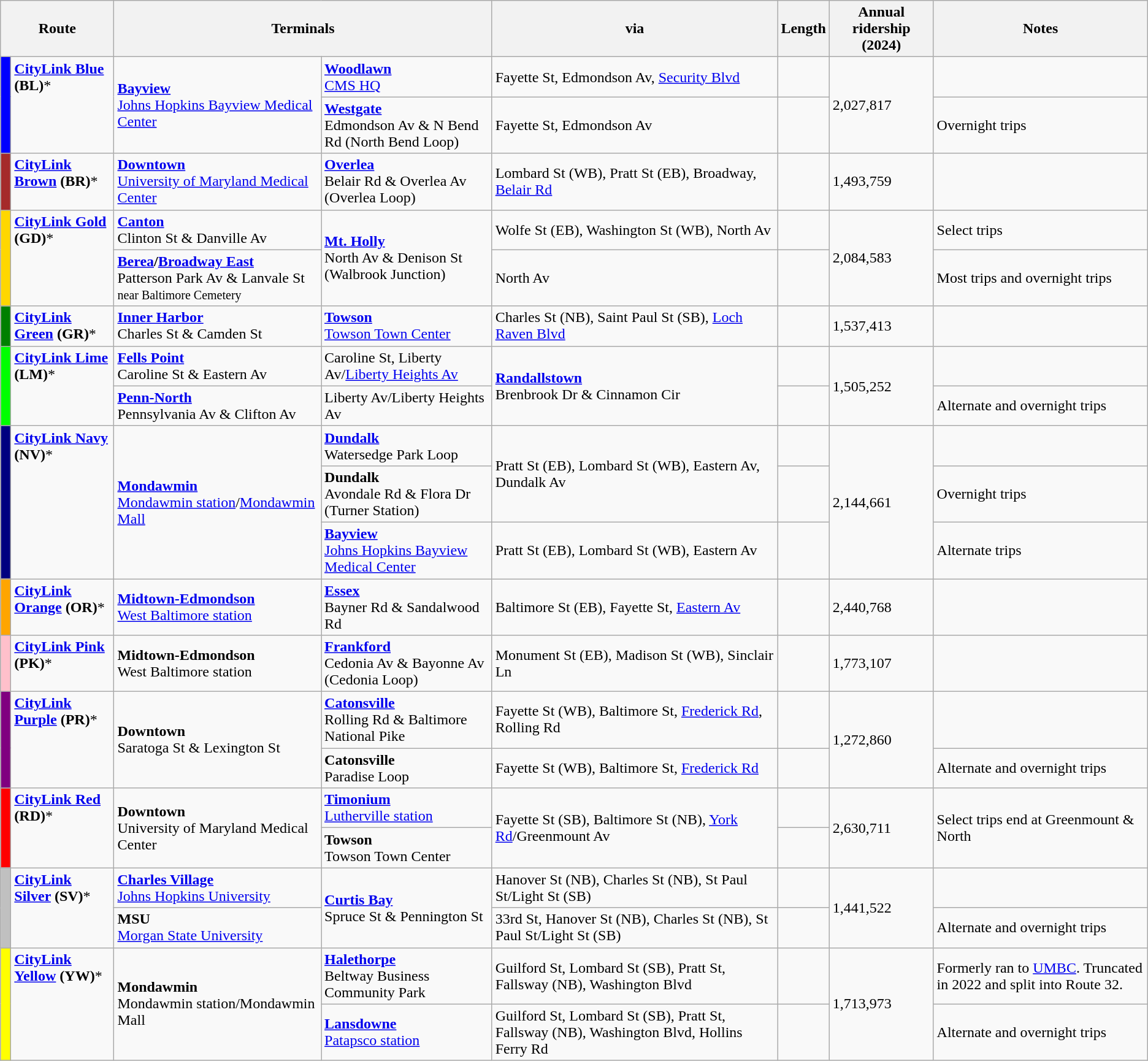<table class="wikitable sortable">
<tr>
<th colspan="2">Route</th>
<th colspan="2">Terminals</th>
<th>via</th>
<th>Length</th>
<th>Annual ridership (2024)</th>
<th>Notes</th>
</tr>
<tr>
<td style="background:blue" rowspan="2"><div> </div></td>
<td style="vertical-align:top" rowspan="2"><strong><a href='#'>CityLink Blue</a> (BL)</strong>*</td>
<td rowspan="2"><strong><a href='#'>Bayview</a></strong><br><a href='#'>Johns Hopkins Bayview Medical Center</a></td>
<td><strong><a href='#'>Woodlawn</a></strong><br><a href='#'>CMS HQ</a></td>
<td>Fayette St, Edmondson Av, <a href='#'>Security Blvd</a></td>
<td></td>
<td rowspan="2">2,027,817</td>
<td></td>
</tr>
<tr>
<td><strong><a href='#'>Westgate</a></strong><br>Edmondson Av & N Bend Rd (North Bend Loop)</td>
<td>Fayette St, Edmondson Av</td>
<td></td>
<td>Overnight trips</td>
</tr>
<tr>
<td style="background:brown"><div> </div></td>
<td style="vertical-align:top"><strong><a href='#'>CityLink Brown</a> (BR)</strong>*</td>
<td><strong><a href='#'>Downtown</a></strong><br><a href='#'>University of Maryland Medical Center</a></td>
<td><strong><a href='#'>Overlea</a></strong><br>Belair Rd & Overlea Av (Overlea Loop)</td>
<td>Lombard St (WB), Pratt St (EB), Broadway,  <a href='#'>Belair Rd</a></td>
<td></td>
<td>1,493,759</td>
<td></td>
</tr>
<tr>
<td style="background:Gold" rowspan="2"><div> </div></td>
<td style="vertical-align:top" rowspan="2"><strong><a href='#'>CityLink Gold</a> (GD)</strong>*</td>
<td><strong><a href='#'>Canton</a></strong><br>Clinton St & Danville Av</td>
<td rowspan="2"><strong><a href='#'>Mt. Holly</a></strong><br>North Av & Denison St (Walbrook Junction)</td>
<td>Wolfe St (EB), Washington St (WB), North Av</td>
<td></td>
<td rowspan="2">2,084,583</td>
<td>Select trips</td>
</tr>
<tr>
<td><strong><a href='#'>Berea</a>/<a href='#'>Broadway East</a></strong><br>Patterson Park Av & Lanvale St <small>near Baltimore Cemetery</small></td>
<td>North Av</td>
<td></td>
<td>Most trips and overnight trips</td>
</tr>
<tr>
<td style="background:Green"><div> </div></td>
<td style="vertical-align:top"><strong><a href='#'>CityLink Green</a> (GR)</strong>*</td>
<td><strong><a href='#'>Inner Harbor</a></strong><br>Charles St & Camden St</td>
<td><strong><a href='#'>Towson</a></strong><br><a href='#'>Towson Town Center</a></td>
<td>Charles St (NB), Saint Paul St (SB), <a href='#'>Loch Raven Blvd</a></td>
<td></td>
<td>1,537,413</td>
<td></td>
</tr>
<tr>
<td style="background:Lime" rowspan="2"><div> </div></td>
<td style="vertical-align:top" rowspan="2"><strong><a href='#'>CityLink Lime</a> (LM)</strong>*</td>
<td><strong><a href='#'>Fells Point</a></strong><br>Caroline St & Eastern Av</td>
<td>Caroline St, Liberty Av/<a href='#'>Liberty Heights Av</a></td>
<td rowspan="2"><strong><a href='#'>Randallstown</a></strong><br>Brenbrook Dr & Cinnamon Cir</td>
<td></td>
<td rowspan="2">1,505,252</td>
<td></td>
</tr>
<tr>
<td><strong><a href='#'>Penn-North</a></strong><br>Pennsylvania Av & Clifton Av</td>
<td>Liberty Av/Liberty Heights Av</td>
<td></td>
<td>Alternate and overnight trips</td>
</tr>
<tr>
<td style="background:Navy" rowspan="3"><div> </div></td>
<td style="vertical-align:top" rowspan="3"><strong><a href='#'>CityLink Navy</a> (NV)</strong>*</td>
<td rowspan="3"><strong><a href='#'>Mondawmin</a></strong><br><a href='#'>Mondawmin station</a>/<a href='#'>Mondawmin Mall</a></td>
<td><strong><a href='#'>Dundalk</a></strong><br>Watersedge Park Loop</td>
<td rowspan="2">Pratt St (EB), Lombard St (WB), Eastern Av, Dundalk Av</td>
<td></td>
<td rowspan="3">2,144,661</td>
<td></td>
</tr>
<tr>
<td><strong>Dundalk</strong><br>Avondale Rd & Flora Dr (Turner Station)</td>
<td></td>
<td>Overnight trips</td>
</tr>
<tr>
<td><strong><a href='#'>Bayview</a></strong><br><a href='#'>Johns Hopkins Bayview Medical Center</a></td>
<td>Pratt St (EB), Lombard St (WB), Eastern Av</td>
<td></td>
<td>Alternate trips</td>
</tr>
<tr>
<td style="background:Orange"><div> </div></td>
<td style="vertical-align:top"><strong><a href='#'>CityLink Orange</a> (OR)</strong>*</td>
<td><strong><a href='#'>Midtown-Edmondson</a></strong><br><a href='#'>West Baltimore station</a></td>
<td><strong><a href='#'>Essex</a></strong><br>Bayner Rd & Sandalwood Rd</td>
<td>Baltimore St (EB), Fayette St, <a href='#'>Eastern Av</a></td>
<td></td>
<td>2,440,768</td>
<td></td>
</tr>
<tr>
<td style="background:Pink"><div> </div></td>
<td style="vertical-align:top"><strong><a href='#'>CityLink Pink</a> (PK)</strong>*</td>
<td><strong>Midtown-Edmondson</strong><br>West Baltimore station</td>
<td><strong><a href='#'>Frankford</a></strong><br>Cedonia Av & Bayonne Av (Cedonia Loop)</td>
<td>Monument St (EB), Madison St (WB), Sinclair Ln</td>
<td></td>
<td>1,773,107</td>
<td></td>
</tr>
<tr>
<td style="background:Purple" rowspan="2"><div> </div></td>
<td style="vertical-align:top" rowspan="2"><strong><a href='#'>CityLink Purple</a> (PR)</strong>*</td>
<td rowspan="2"><strong>Downtown</strong><br>Saratoga St & Lexington St</td>
<td><strong><a href='#'>Catonsville</a></strong><br>Rolling Rd & Baltimore National Pike</td>
<td>Fayette St (WB), Baltimore St, <a href='#'>Frederick Rd</a>, Rolling Rd</td>
<td></td>
<td rowspan="2">1,272,860</td>
<td></td>
</tr>
<tr>
<td><strong>Catonsville</strong><br>Paradise Loop</td>
<td>Fayette St (WB), Baltimore St, <a href='#'>Frederick Rd</a></td>
<td></td>
<td>Alternate and overnight trips</td>
</tr>
<tr>
<td style="background:Red" rowspan="2"><div> </div></td>
<td style="vertical-align:top" rowspan="2"><strong><a href='#'>CityLink Red</a> (RD)</strong>*</td>
<td rowspan="2"><strong>Downtown</strong><br>University of Maryland Medical Center</td>
<td><strong><a href='#'>Timonium</a></strong><br><a href='#'>Lutherville station</a></td>
<td rowspan="2">Fayette St (SB), Baltimore St (NB),  <a href='#'>York Rd</a>/Greenmount Av</td>
<td></td>
<td rowspan="2">2,630,711</td>
<td rowspan="2">Select trips end at Greenmount & North</td>
</tr>
<tr>
<td><strong>Towson</strong><br>Towson Town Center</td>
<td></td>
</tr>
<tr>
<td style="background:Silver" rowspan="2"><div> </div></td>
<td style="vertical-align:top" rowspan="2"><strong><a href='#'>CityLink Silver</a> (SV)</strong>*</td>
<td><strong><a href='#'>Charles Village</a></strong><br><a href='#'>Johns Hopkins University</a></td>
<td rowspan="2"><strong><a href='#'>Curtis Bay</a></strong><br>Spruce St & Pennington St</td>
<td>Hanover St (NB), Charles St (NB), St Paul St/Light St (SB)</td>
<td></td>
<td rowspan="2">1,441,522</td>
<td></td>
</tr>
<tr>
<td><strong>MSU</strong><br><a href='#'>Morgan State University</a></td>
<td>33rd St, Hanover St (NB), Charles St (NB), St Paul St/Light St (SB)</td>
<td></td>
<td>Alternate and overnight trips</td>
</tr>
<tr>
<td style="background:Yellow" rowspan="2"><div> </div></td>
<td style="vertical-align:top" rowspan="2"><strong><a href='#'>CityLink Yellow</a> (YW)</strong>*</td>
<td rowspan="2"><strong>Mondawmin</strong><br>Mondawmin station/Mondawmin Mall</td>
<td><strong><a href='#'>Halethorpe</a></strong><br>Beltway Business Community Park</td>
<td>Guilford St, Lombard St (SB), Pratt St, Fallsway (NB), Washington Blvd</td>
<td></td>
<td rowspan="2">1,713,973</td>
<td>Formerly ran to <a href='#'>UMBC</a>. Truncated in 2022 and split into Route 32.</td>
</tr>
<tr>
<td><strong><a href='#'>Lansdowne</a></strong><br><a href='#'>Patapsco station</a></td>
<td>Guilford St, Lombard St (SB), Pratt St, Fallsway (NB), Washington Blvd, Hollins Ferry Rd</td>
<td></td>
<td>Alternate and overnight trips</td>
</tr>
</table>
